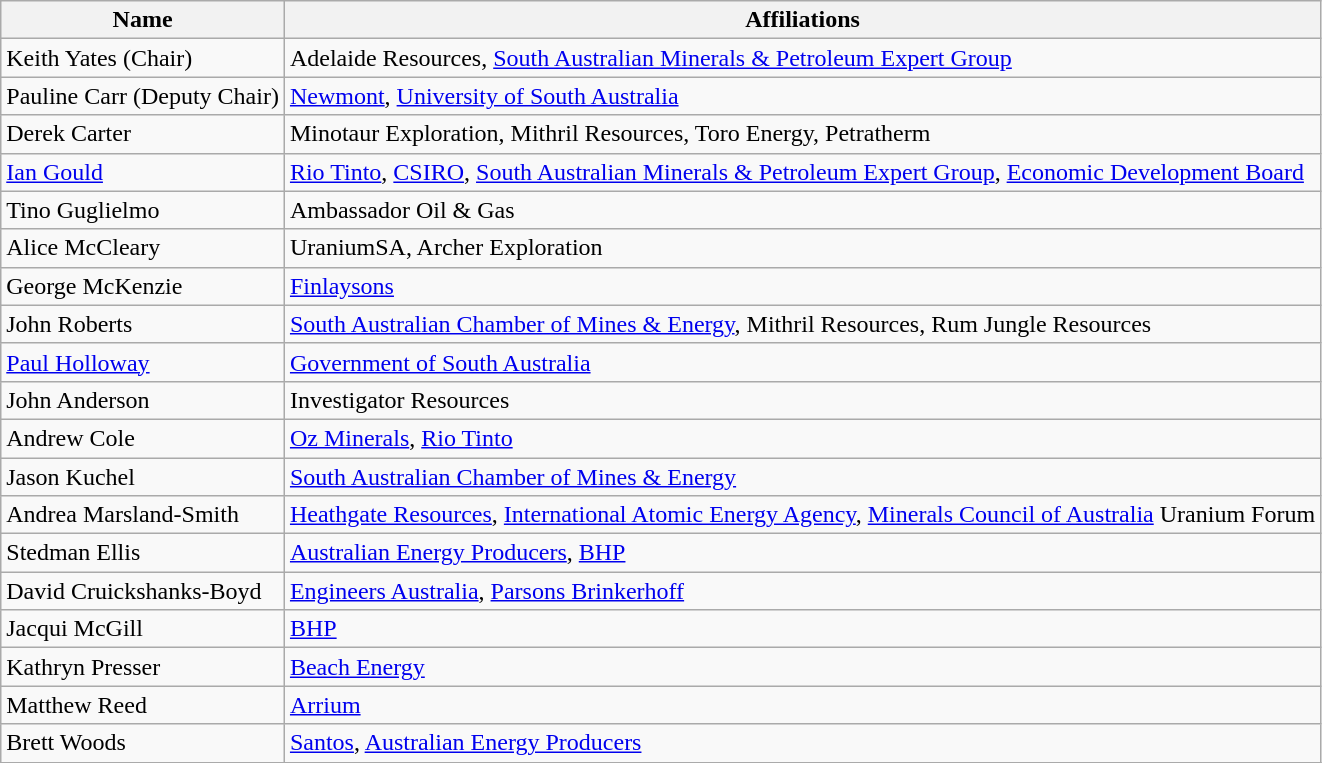<table class="wikitable">
<tr>
<th>Name</th>
<th>Affiliations</th>
</tr>
<tr>
<td>Keith Yates (Chair)</td>
<td>Adelaide Resources, <a href='#'>South Australian Minerals & Petroleum Expert Group</a></td>
</tr>
<tr>
<td>Pauline Carr (Deputy Chair)</td>
<td><a href='#'>Newmont</a>, <a href='#'>University of South Australia</a></td>
</tr>
<tr>
<td>Derek Carter</td>
<td>Minotaur Exploration, Mithril Resources, Toro Energy, Petratherm</td>
</tr>
<tr>
<td><a href='#'>Ian Gould</a></td>
<td><a href='#'>Rio Tinto</a>, <a href='#'>CSIRO</a>, <a href='#'>South Australian Minerals & Petroleum Expert Group</a>, <a href='#'>Economic Development Board</a></td>
</tr>
<tr>
<td>Tino Guglielmo</td>
<td>Ambassador Oil & Gas</td>
</tr>
<tr>
<td>Alice McCleary</td>
<td>UraniumSA, Archer Exploration</td>
</tr>
<tr>
<td>George McKenzie</td>
<td><a href='#'>Finlaysons</a></td>
</tr>
<tr>
<td>John Roberts</td>
<td><a href='#'>South Australian Chamber of Mines & Energy</a>, Mithril Resources, Rum Jungle Resources</td>
</tr>
<tr>
<td><a href='#'>Paul Holloway</a></td>
<td><a href='#'>Government of South Australia</a></td>
</tr>
<tr>
<td>John Anderson</td>
<td>Investigator Resources</td>
</tr>
<tr>
<td>Andrew Cole</td>
<td><a href='#'>Oz Minerals</a>, <a href='#'>Rio Tinto</a></td>
</tr>
<tr>
<td>Jason Kuchel</td>
<td><a href='#'>South Australian Chamber of Mines & Energy</a></td>
</tr>
<tr>
<td>Andrea Marsland-Smith</td>
<td><a href='#'>Heathgate Resources</a>, <a href='#'>International Atomic Energy Agency</a>, <a href='#'>Minerals Council of Australia</a> Uranium Forum</td>
</tr>
<tr>
<td>Stedman Ellis</td>
<td><a href='#'>Australian Energy Producers</a>, <a href='#'>BHP</a></td>
</tr>
<tr>
<td>David Cruickshanks-Boyd</td>
<td><a href='#'>Engineers Australia</a>, <a href='#'>Parsons Brinkerhoff</a></td>
</tr>
<tr>
<td>Jacqui McGill</td>
<td><a href='#'>BHP</a></td>
</tr>
<tr>
<td>Kathryn Presser</td>
<td><a href='#'>Beach Energy</a></td>
</tr>
<tr>
<td>Matthew Reed</td>
<td><a href='#'>Arrium</a></td>
</tr>
<tr>
<td>Brett Woods</td>
<td><a href='#'>Santos</a>, <a href='#'>Australian Energy Producers</a></td>
</tr>
<tr>
</tr>
</table>
